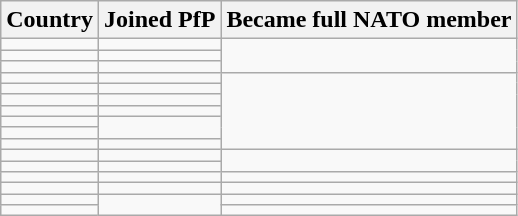<table class="wikitable sortable">
<tr>
<th>Country</th>
<th>Joined PfP</th>
<th>Became full NATO member</th>
</tr>
<tr>
<td></td>
<td></td>
<td rowspan="3"></td>
</tr>
<tr>
<td></td>
<td></td>
</tr>
<tr>
<td></td>
<td></td>
</tr>
<tr>
<td></td>
<td></td>
<td rowspan="7"></td>
</tr>
<tr>
<td></td>
<td></td>
</tr>
<tr>
<td></td>
<td></td>
</tr>
<tr>
<td></td>
<td></td>
</tr>
<tr>
<td></td>
<td rowspan="2"></td>
</tr>
<tr>
<td></td>
</tr>
<tr>
<td></td>
<td></td>
</tr>
<tr>
<td></td>
<td></td>
<td rowspan="2"></td>
</tr>
<tr>
<td></td>
<td></td>
</tr>
<tr>
<td></td>
<td></td>
<td></td>
</tr>
<tr>
<td></td>
<td></td>
<td></td>
</tr>
<tr>
<td></td>
<td rowspan="2"></td>
<td rowspan="1"></td>
</tr>
<tr>
<td></td>
<td></td>
</tr>
</table>
